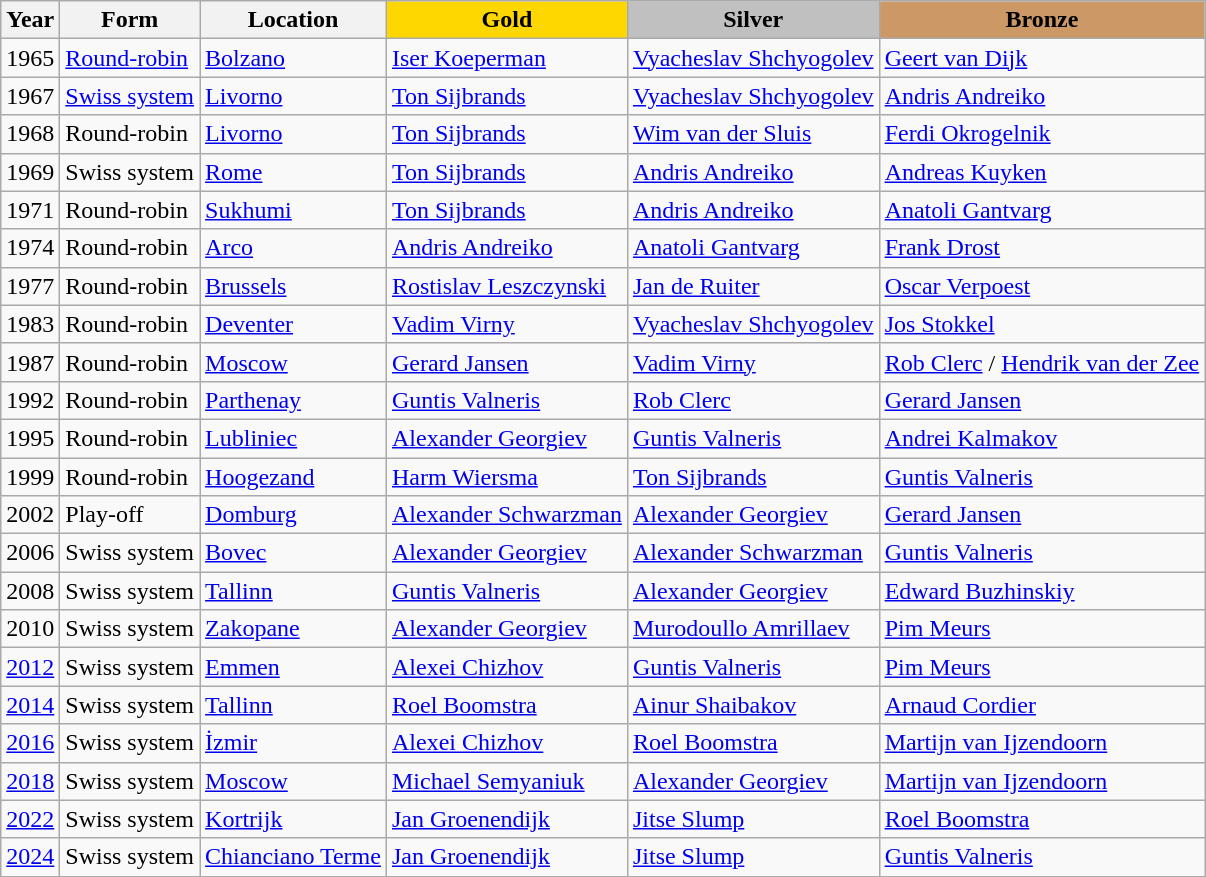<table class="wikitable">
<tr>
<th>Year</th>
<th>Form</th>
<th>Location</th>
<th style="background-color:gold;">Gold</th>
<th style="background-color:silver;">Silver</th>
<th style="background-color:#cc9966;">Bronze</th>
</tr>
<tr>
<td>1965</td>
<td><a href='#'>Round-robin</a></td>
<td> <a href='#'>Bolzano</a></td>
<td> <a href='#'>Iser Koeperman</a></td>
<td> <a href='#'>Vyacheslav Shchyogolev</a></td>
<td> <a href='#'>Geert van Dijk</a></td>
</tr>
<tr>
<td>1967</td>
<td><a href='#'>Swiss system</a></td>
<td> <a href='#'>Livorno</a></td>
<td> <a href='#'>Ton Sijbrands</a></td>
<td> <a href='#'>Vyacheslav Shchyogolev</a></td>
<td> <a href='#'>Andris Andreiko</a></td>
</tr>
<tr>
<td>1968</td>
<td>Round-robin</td>
<td> <a href='#'>Livorno</a></td>
<td> <a href='#'>Ton Sijbrands</a></td>
<td> <a href='#'>Wim van der Sluis</a></td>
<td> <a href='#'>Ferdi Okrogelnik</a></td>
</tr>
<tr>
<td>1969</td>
<td>Swiss system</td>
<td> <a href='#'>Rome</a></td>
<td> <a href='#'>Ton Sijbrands</a></td>
<td> <a href='#'>Andris Andreiko</a></td>
<td> <a href='#'>Andreas Kuyken</a></td>
</tr>
<tr>
<td>1971</td>
<td>Round-robin</td>
<td> <a href='#'>Sukhumi</a></td>
<td> <a href='#'>Ton Sijbrands</a></td>
<td> <a href='#'>Andris Andreiko</a></td>
<td> <a href='#'>Anatoli Gantvarg</a></td>
</tr>
<tr>
<td>1974</td>
<td>Round-robin</td>
<td> <a href='#'>Arco</a></td>
<td> <a href='#'>Andris Andreiko</a></td>
<td> <a href='#'>Anatoli Gantvarg</a></td>
<td> <a href='#'>Frank Drost</a></td>
</tr>
<tr>
<td>1977</td>
<td>Round-robin</td>
<td> <a href='#'>Brussels</a></td>
<td> <a href='#'>Rostislav Leszczynski</a></td>
<td> <a href='#'>Jan de Ruiter</a></td>
<td> <a href='#'>Oscar Verpoest</a></td>
</tr>
<tr>
<td>1983</td>
<td>Round-robin</td>
<td> <a href='#'>Deventer</a></td>
<td> <a href='#'>Vadim Virny</a></td>
<td> <a href='#'>Vyacheslav Shchyogolev</a></td>
<td> <a href='#'>Jos Stokkel</a></td>
</tr>
<tr>
<td>1987</td>
<td>Round-robin</td>
<td> <a href='#'>Moscow</a></td>
<td> <a href='#'>Gerard Jansen</a></td>
<td> <a href='#'>Vadim Virny</a></td>
<td> <a href='#'>Rob Clerc</a> /  <a href='#'>Hendrik van der Zee</a></td>
</tr>
<tr>
<td>1992</td>
<td>Round-robin</td>
<td> <a href='#'>Parthenay</a></td>
<td> <a href='#'>Guntis Valneris</a></td>
<td> <a href='#'>Rob Clerc</a></td>
<td> <a href='#'>Gerard Jansen</a></td>
</tr>
<tr>
<td>1995</td>
<td>Round-robin</td>
<td> <a href='#'>Lubliniec</a></td>
<td> <a href='#'>Alexander Georgiev</a></td>
<td> <a href='#'>Guntis Valneris</a></td>
<td> <a href='#'>Andrei Kalmakov</a></td>
</tr>
<tr>
<td>1999</td>
<td>Round-robin</td>
<td> <a href='#'>Hoogezand</a></td>
<td> <a href='#'>Harm Wiersma</a></td>
<td> <a href='#'>Ton Sijbrands</a></td>
<td> <a href='#'>Guntis Valneris</a></td>
</tr>
<tr>
<td>2002</td>
<td>Play-off</td>
<td> <a href='#'>Domburg</a></td>
<td> <a href='#'>Alexander Schwarzman</a></td>
<td> <a href='#'>Alexander Georgiev</a></td>
<td> <a href='#'>Gerard Jansen</a></td>
</tr>
<tr>
<td>2006</td>
<td>Swiss system</td>
<td> <a href='#'>Bovec</a></td>
<td> <a href='#'>Alexander Georgiev</a></td>
<td> <a href='#'>Alexander Schwarzman</a></td>
<td> <a href='#'>Guntis Valneris</a></td>
</tr>
<tr>
<td>2008</td>
<td>Swiss system</td>
<td> <a href='#'>Tallinn</a></td>
<td> <a href='#'>Guntis Valneris</a></td>
<td> <a href='#'>Alexander Georgiev</a></td>
<td> <a href='#'>Edward Buzhinskiy</a></td>
</tr>
<tr>
<td>2010</td>
<td>Swiss system</td>
<td> <a href='#'>Zakopane</a></td>
<td> <a href='#'>Alexander Georgiev</a></td>
<td> <a href='#'>Murodoullo Amrillaev</a></td>
<td> <a href='#'>Pim Meurs</a></td>
</tr>
<tr>
<td><a href='#'>2012</a></td>
<td>Swiss system</td>
<td> <a href='#'>Emmen</a></td>
<td> <a href='#'>Alexei Chizhov</a></td>
<td> <a href='#'>Guntis Valneris</a></td>
<td> <a href='#'>Pim Meurs</a></td>
</tr>
<tr>
<td><a href='#'>2014</a></td>
<td>Swiss system</td>
<td> <a href='#'>Tallinn</a></td>
<td> <a href='#'>Roel Boomstra</a></td>
<td> <a href='#'>Ainur Shaibakov</a></td>
<td> <a href='#'>Arnaud Cordier</a></td>
</tr>
<tr>
<td><a href='#'>2016</a></td>
<td>Swiss system</td>
<td> <a href='#'>İzmir</a></td>
<td> <a href='#'>Alexei Chizhov</a></td>
<td> <a href='#'>Roel Boomstra</a></td>
<td> <a href='#'>Martijn van Ijzendoorn</a></td>
</tr>
<tr>
<td><a href='#'>2018</a></td>
<td>Swiss system</td>
<td> <a href='#'>Moscow</a></td>
<td> <a href='#'>Michael Semyaniuk</a></td>
<td> <a href='#'>Alexander Georgiev</a></td>
<td> <a href='#'>Martijn van Ijzendoorn</a></td>
</tr>
<tr>
<td><a href='#'>2022</a></td>
<td>Swiss system</td>
<td> <a href='#'>Kortrijk</a></td>
<td> <a href='#'>Jan Groenendijk</a></td>
<td> <a href='#'>Jitse Slump</a></td>
<td> <a href='#'>Roel Boomstra</a></td>
</tr>
<tr>
<td><a href='#'>2024</a></td>
<td>Swiss system</td>
<td> <a href='#'>Chianciano Terme</a></td>
<td> <a href='#'>Jan Groenendijk</a></td>
<td> <a href='#'>Jitse Slump</a></td>
<td> <a href='#'>Guntis Valneris</a></td>
</tr>
</table>
